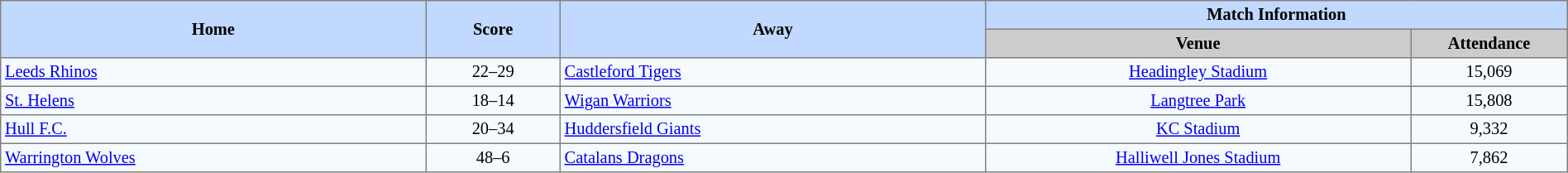<table border=1 style="border-collapse:collapse; font-size:85%; text-align:center;" cellpadding=3 cellspacing=0 width=100%>
<tr bgcolor=#C1D8FF>
<th rowspan=2 width=19%>Home</th>
<th rowspan=2 width=6%>Score</th>
<th rowspan=2 width=19%>Away</th>
<th colspan=2>Match Information</th>
</tr>
<tr bgcolor=#CCCCCC>
<th width=19%>Venue</th>
<th width=7%>Attendance</th>
</tr>
<tr bgcolor=#F5FAFF>
<td align=left> <a href='#'>Leeds Rhinos</a></td>
<td>22–29</td>
<td align=left> <a href='#'>Castleford Tigers</a></td>
<td><a href='#'>Headingley Stadium</a></td>
<td>15,069</td>
</tr>
<tr bgcolor=#F5FAFF>
<td align=left> <a href='#'>St. Helens</a></td>
<td>18–14</td>
<td align=left> <a href='#'>Wigan Warriors</a></td>
<td><a href='#'>Langtree Park</a></td>
<td>15,808</td>
</tr>
<tr bgcolor=#F5FAFF>
<td align=left> <a href='#'>Hull F.C.</a></td>
<td>20–34</td>
<td align=left> <a href='#'>Huddersfield Giants</a></td>
<td><a href='#'>KC Stadium</a></td>
<td>9,332</td>
</tr>
<tr bgcolor=#F5FAFF>
<td align=left> <a href='#'>Warrington Wolves</a></td>
<td>48–6</td>
<td align=left> <a href='#'>Catalans Dragons</a></td>
<td><a href='#'>Halliwell Jones Stadium</a></td>
<td>7,862</td>
</tr>
</table>
